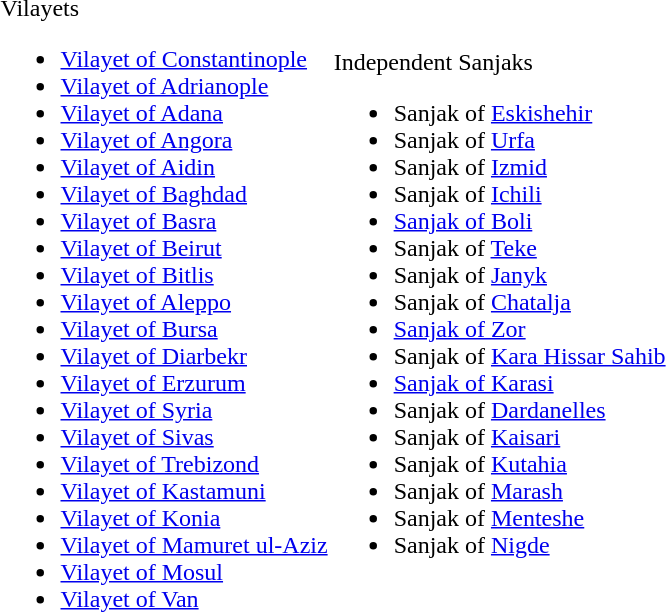<table>
<tr>
<td>Vilayets<br><ul><li><a href='#'>Vilayet of Constantinople</a></li><li><a href='#'>Vilayet of Adrianople</a></li><li><a href='#'>Vilayet of Adana</a></li><li><a href='#'>Vilayet of Angora</a></li><li><a href='#'>Vilayet of Aidin</a></li><li><a href='#'>Vilayet of Baghdad</a></li><li><a href='#'>Vilayet of Basra</a></li><li><a href='#'>Vilayet of Beirut</a></li><li><a href='#'>Vilayet of Bitlis</a></li><li><a href='#'>Vilayet of Aleppo</a></li><li><a href='#'>Vilayet of Bursa</a></li><li><a href='#'>Vilayet of Diarbekr</a></li><li><a href='#'>Vilayet of Erzurum</a></li><li><a href='#'>Vilayet of Syria</a></li><li><a href='#'>Vilayet of Sivas</a></li><li><a href='#'>Vilayet of Trebizond</a></li><li><a href='#'>Vilayet of Kastamuni</a></li><li><a href='#'>Vilayet of Konia</a></li><li><a href='#'>Vilayet of Mamuret ul-Aziz</a></li><li><a href='#'>Vilayet of Mosul</a></li><li><a href='#'>Vilayet of Van</a></li></ul></td>
<td>Independent Sanjaks<br><ul><li>Sanjak of <a href='#'>Eskishehir</a></li><li>Sanjak of <a href='#'>Urfa</a></li><li>Sanjak of <a href='#'>Izmid</a></li><li>Sanjak of <a href='#'>Ichili</a></li><li><a href='#'>Sanjak of Boli</a></li><li>Sanjak of <a href='#'>Teke</a></li><li>Sanjak of <a href='#'>Janyk</a></li><li>Sanjak of <a href='#'>Chatalja</a></li><li><a href='#'>Sanjak of Zor</a></li><li>Sanjak of <a href='#'>Kara Hissar Sahib</a></li><li><a href='#'>Sanjak of Karasi</a></li><li>Sanjak of <a href='#'>Dardanelles</a></li><li>Sanjak of <a href='#'>Kaisari</a></li><li>Sanjak of <a href='#'>Kutahia</a></li><li>Sanjak of <a href='#'>Marash</a></li><li>Sanjak of <a href='#'>Menteshe</a></li><li>Sanjak of <a href='#'>Nigde</a></li></ul></td>
</tr>
</table>
